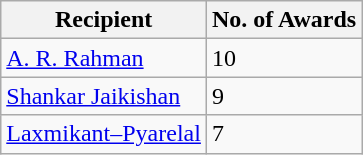<table class="wikitable">
<tr>
<th>Recipient</th>
<th>No. of Awards</th>
</tr>
<tr>
<td><a href='#'>A. R. Rahman</a></td>
<td>10</td>
</tr>
<tr>
<td><a href='#'>Shankar Jaikishan</a></td>
<td>9</td>
</tr>
<tr>
<td><a href='#'>Laxmikant–Pyarelal</a></td>
<td>7</td>
</tr>
</table>
